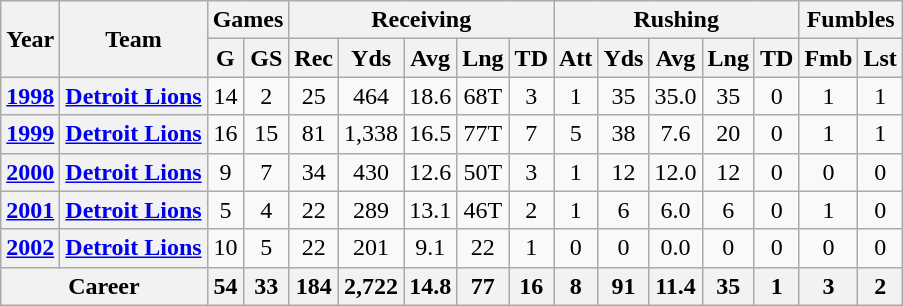<table class="wikitable" style="text-align: center;">
<tr>
<th rowspan="2">Year</th>
<th rowspan="2">Team</th>
<th colspan="2">Games</th>
<th colspan="5">Receiving</th>
<th colspan="5">Rushing</th>
<th colspan="5">Fumbles</th>
</tr>
<tr>
<th>G</th>
<th>GS</th>
<th>Rec</th>
<th>Yds</th>
<th>Avg</th>
<th>Lng</th>
<th>TD</th>
<th>Att</th>
<th>Yds</th>
<th>Avg</th>
<th>Lng</th>
<th>TD</th>
<th>Fmb</th>
<th>Lst</th>
</tr>
<tr>
<th><a href='#'>1998</a></th>
<th><a href='#'>Detroit Lions</a></th>
<td>14</td>
<td>2</td>
<td>25</td>
<td>464</td>
<td>18.6</td>
<td>68T</td>
<td>3</td>
<td>1</td>
<td>35</td>
<td>35.0</td>
<td>35</td>
<td>0</td>
<td>1</td>
<td>1</td>
</tr>
<tr>
<th><a href='#'>1999</a></th>
<th><a href='#'>Detroit Lions</a></th>
<td>16</td>
<td>15</td>
<td>81</td>
<td>1,338</td>
<td>16.5</td>
<td>77T</td>
<td>7</td>
<td>5</td>
<td>38</td>
<td>7.6</td>
<td>20</td>
<td>0</td>
<td>1</td>
<td>1</td>
</tr>
<tr>
<th><a href='#'>2000</a></th>
<th><a href='#'>Detroit Lions</a></th>
<td>9</td>
<td>7</td>
<td>34</td>
<td>430</td>
<td>12.6</td>
<td>50T</td>
<td>3</td>
<td>1</td>
<td>12</td>
<td>12.0</td>
<td>12</td>
<td>0</td>
<td>0</td>
<td>0</td>
</tr>
<tr>
<th><a href='#'>2001</a></th>
<th><a href='#'>Detroit Lions</a></th>
<td>5</td>
<td>4</td>
<td>22</td>
<td>289</td>
<td>13.1</td>
<td>46T</td>
<td>2</td>
<td>1</td>
<td>6</td>
<td>6.0</td>
<td>6</td>
<td>0</td>
<td>1</td>
<td>0</td>
</tr>
<tr>
<th><a href='#'>2002</a></th>
<th><a href='#'>Detroit Lions</a></th>
<td>10</td>
<td>5</td>
<td>22</td>
<td>201</td>
<td>9.1</td>
<td>22</td>
<td>1</td>
<td>0</td>
<td>0</td>
<td>0.0</td>
<td>0</td>
<td>0</td>
<td>0</td>
<td>0</td>
</tr>
<tr>
<th colspan="2">Career</th>
<th>54</th>
<th>33</th>
<th>184</th>
<th>2,722</th>
<th>14.8</th>
<th>77</th>
<th>16</th>
<th>8</th>
<th>91</th>
<th>11.4</th>
<th>35</th>
<th>1</th>
<th>3</th>
<th>2</th>
</tr>
</table>
